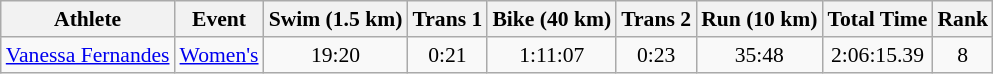<table class="wikitable" style="font-size:90%">
<tr>
<th>Athlete</th>
<th>Event</th>
<th>Swim (1.5 km)</th>
<th>Trans 1</th>
<th>Bike (40 km)</th>
<th>Trans 2</th>
<th>Run (10 km)</th>
<th>Total Time</th>
<th>Rank</th>
</tr>
<tr align=center>
<td align=left><a href='#'>Vanessa Fernandes</a></td>
<td align=left><a href='#'>Women's</a></td>
<td>19:20</td>
<td>0:21</td>
<td>1:11:07</td>
<td>0:23</td>
<td>35:48</td>
<td>2:06:15.39</td>
<td>8</td>
</tr>
</table>
